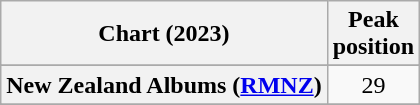<table class="wikitable sortable plainrowheaders" style="text-align:center">
<tr>
<th scope="col">Chart (2023)</th>
<th scope="col">Peak<br>position</th>
</tr>
<tr>
</tr>
<tr>
<th scope="row">New Zealand Albums (<a href='#'>RMNZ</a>)</th>
<td>29</td>
</tr>
<tr>
</tr>
<tr>
</tr>
</table>
